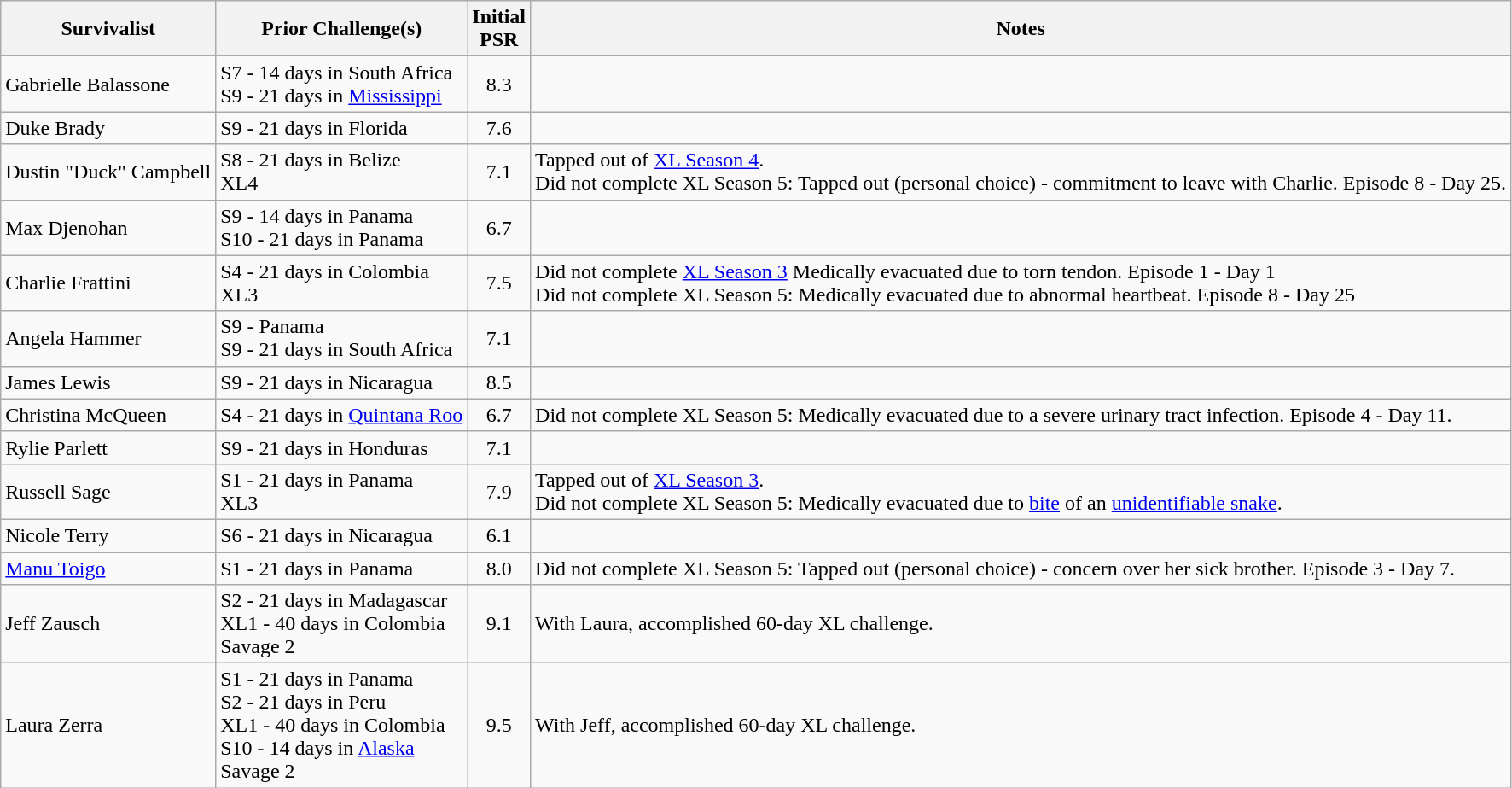<table class="wikitable">
<tr>
<th>Survivalist</th>
<th>Prior Challenge(s)</th>
<th>Initial<br>PSR </th>
<th>Notes</th>
</tr>
<tr>
<td>Gabrielle Balassone</td>
<td>S7 - 14 days in South Africa<br>S9 - 21 days in <a href='#'>Mississippi</a></td>
<td align="center">8.3</td>
<td></td>
</tr>
<tr>
<td>Duke Brady</td>
<td>S9 - 21 days in Florida</td>
<td align="center">7.6</td>
<td></td>
</tr>
<tr>
<td>Dustin "Duck" Campbell</td>
<td>S8 - 21 days in Belize<br>XL4</td>
<td align="center">7.1</td>
<td>Tapped out of <a href='#'>XL Season 4</a>.<br>Did not complete XL Season 5: Tapped out (personal choice) - commitment to leave with Charlie. Episode 8 - Day 25.</td>
</tr>
<tr>
<td>Max Djenohan</td>
<td>S9 - 14 days in Panama<br>S10 - 21 days in Panama</td>
<td align="center">6.7</td>
<td></td>
</tr>
<tr>
<td>Charlie Frattini</td>
<td>S4 - 21 days in Colombia<br>XL3</td>
<td align="center">7.5</td>
<td>Did not complete <a href='#'>XL Season 3</a> Medically evacuated due to torn tendon. Episode 1 - Day 1<br>Did not complete XL Season 5: Medically evacuated due to abnormal heartbeat. Episode 8 - Day 25</td>
</tr>
<tr>
<td>Angela Hammer</td>
<td>S9 - Panama <br>S9 - 21 days in South Africa</td>
<td align="center">7.1</td>
<td></td>
</tr>
<tr>
<td>James Lewis</td>
<td>S9 - 21 days in Nicaragua</td>
<td align="center">8.5</td>
<td></td>
</tr>
<tr>
<td>Christina McQueen</td>
<td>S4 - 21 days in <a href='#'>Quintana Roo</a></td>
<td align="center">6.7</td>
<td>Did not complete XL Season 5: Medically evacuated due to a severe urinary tract infection. Episode 4 - Day 11.</td>
</tr>
<tr>
<td>Rylie Parlett</td>
<td>S9 - 21 days in Honduras</td>
<td align="center">7.1</td>
<td></td>
</tr>
<tr>
<td>Russell Sage</td>
<td>S1 - 21 days in Panama<br>XL3</td>
<td align="center">7.9</td>
<td>Tapped out of <a href='#'>XL Season 3</a>.<br>Did not complete XL Season 5: Medically evacuated due to <a href='#'>bite</a> of an <a href='#'>unidentifiable snake</a>.</td>
</tr>
<tr>
<td>Nicole Terry</td>
<td>S6 - 21 days in Nicaragua</td>
<td align="center">6.1</td>
<td></td>
</tr>
<tr>
<td><a href='#'>Manu Toigo</a></td>
<td>S1 - 21 days in Panama</td>
<td align="center">8.0</td>
<td>Did not complete XL Season 5: Tapped out (personal choice) - concern over her sick brother. Episode 3 - Day 7.</td>
</tr>
<tr>
<td>Jeff Zausch</td>
<td>S2 - 21 days in Madagascar<br>XL1 - 40 days in Colombia<br>Savage 2</td>
<td align="center">9.1</td>
<td>With Laura, accomplished 60-day XL challenge.</td>
</tr>
<tr>
<td>Laura Zerra</td>
<td>S1 - 21 days in Panama<br>S2 - 21 days in Peru<br>XL1 - 40 days in Colombia<br>S10 - 14 days in <a href='#'>Alaska</a><br>Savage 2</td>
<td align="center">9.5</td>
<td>With Jeff, accomplished 60-day XL challenge.</td>
</tr>
</table>
